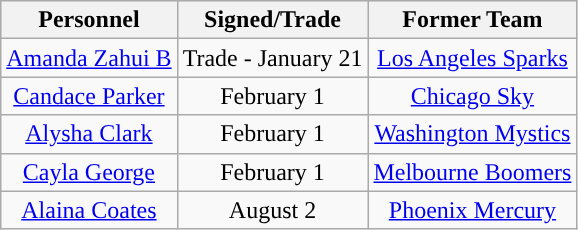<table class="wikitable" style="text-align: center">
<tr align="center" bgcolor="#dddddd">
<th><strong>Personnel</strong></th>
<th><strong>Signed/Trade</strong></th>
<th><strong>Former Team</strong></th>
</tr>
<tr>
<td><a href='#'>Amanda Zahui B</a></td>
<td>Trade - January 21</td>
<td><a href='#'>Los Angeles Sparks</a></td>
</tr>
<tr>
<td><a href='#'>Candace Parker</a></td>
<td>February 1</td>
<td><a href='#'>Chicago Sky</a></td>
</tr>
<tr>
<td><a href='#'>Alysha Clark</a></td>
<td>February 1</td>
<td><a href='#'>Washington Mystics</a></td>
</tr>
<tr>
<td><a href='#'>Cayla George</a></td>
<td>February 1</td>
<td><a href='#'>Melbourne Boomers</a></td>
</tr>
<tr>
<td><a href='#'>Alaina Coates</a></td>
<td>August 2</td>
<td><a href='#'>Phoenix Mercury</a></td>
</tr>
</table>
